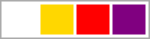<table style=" width: 100px; border: 1px solid #aaaaaa">
<tr>
<td style="background-color:white"> </td>
<td style="background-color:gold"> </td>
<td style="background-color:red"> </td>
<td style="background-color:purple"> </td>
</tr>
</table>
